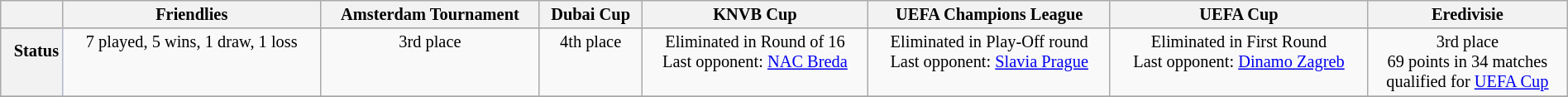<table class="wikitable" style="width:100%; font-size:85%;">
<tr>
<th></th>
<th style="border-bottom:1px solid #B5B7CF;">Friendlies</th>
<th style="border-bottom:1px solid #B5B7CF;">Amsterdam Tournament</th>
<th style="border-bottom:1px solid #B5B7CF;">Dubai Cup</th>
<th style="border-bottom:1px solid #B5B7CF;">KNVB Cup</th>
<th style="border-bottom:1px solid #B5B7CF;">UEFA Champions League</th>
<th style="border-bottom:1px solid #B5B7CF;">UEFA Cup</th>
<th style="border-bottom:1px solid #B5B7CF;">Eredivisie</th>
</tr>
<tr>
</tr>
<tr style="font-size:100%;" valign="top">
<th style="border-right:1px solid #B5B7CF;text-align:right;padding-top:10px;">Status</th>
<td align=center>7 played, 5 wins, 1 draw, 1 loss</td>
<td align=center>3rd place</td>
<td align=center>4th place</td>
<td align=center>Eliminated in Round of 16<br>Last opponent: <a href='#'>NAC Breda</a></td>
<td align=center>Eliminated in Play-Off round<br>Last opponent: <a href='#'>Slavia Prague</a></td>
<td align=center>Eliminated in First Round<br>Last opponent: <a href='#'>Dinamo Zagreb</a></td>
<td align=center>3rd place<br>69 points in 34 matches<br>qualified for <a href='#'>UEFA Cup</a></td>
</tr>
<tr>
</tr>
</table>
